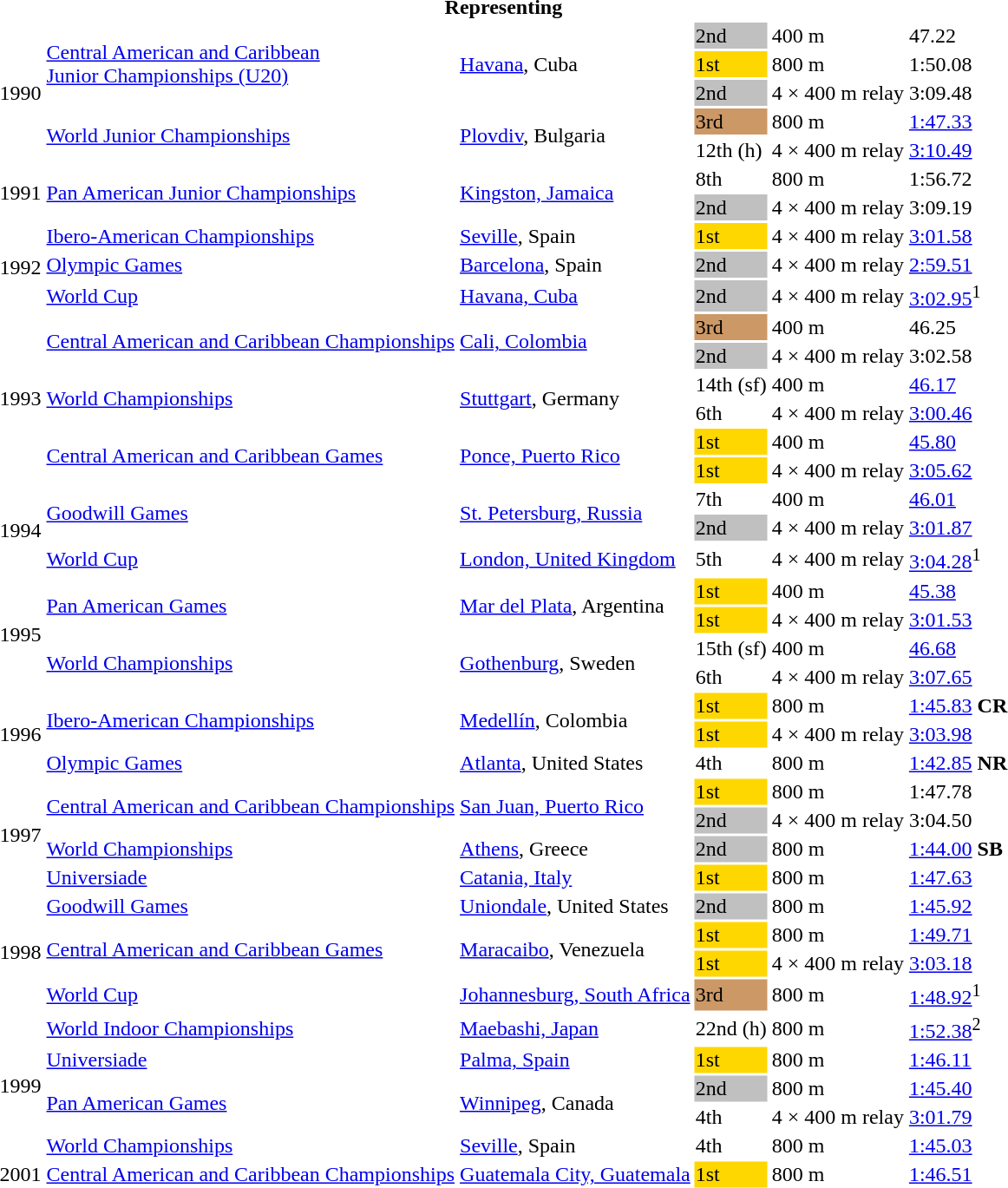<table>
<tr>
<th colspan="6">Representing </th>
</tr>
<tr>
<td rowspan="5">1990</td>
<td rowspan="3"><a href='#'>Central American and Caribbean<br>Junior Championships (U20)</a></td>
<td rowspan="3"><a href='#'>Havana</a>, Cuba</td>
<td bgcolor=silver>2nd</td>
<td>400 m</td>
<td>47.22</td>
</tr>
<tr>
<td bgcolor=gold>1st</td>
<td>800 m</td>
<td>1:50.08</td>
</tr>
<tr>
<td bgcolor=silver>2nd</td>
<td>4 × 400 m relay</td>
<td>3:09.48</td>
</tr>
<tr>
<td rowspan=2><a href='#'>World Junior Championships</a></td>
<td rowspan=2><a href='#'>Plovdiv</a>, Bulgaria</td>
<td bgcolor="cc9966">3rd</td>
<td>800 m</td>
<td><a href='#'>1:47.33</a></td>
</tr>
<tr>
<td>12th (h)</td>
<td>4 × 400 m relay</td>
<td><a href='#'>3:10.49</a></td>
</tr>
<tr>
<td rowspan=2>1991</td>
<td rowspan=2><a href='#'>Pan American Junior Championships</a></td>
<td rowspan=2><a href='#'>Kingston, Jamaica</a></td>
<td>8th</td>
<td>800 m</td>
<td>1:56.72</td>
</tr>
<tr>
<td bgcolor=silver>2nd</td>
<td>4 × 400 m relay</td>
<td>3:09.19</td>
</tr>
<tr>
<td rowspan="3">1992</td>
<td><a href='#'>Ibero-American Championships</a></td>
<td><a href='#'>Seville</a>, Spain</td>
<td bgcolor=gold>1st</td>
<td>4 × 400 m relay</td>
<td><a href='#'>3:01.58</a></td>
</tr>
<tr>
<td><a href='#'>Olympic Games</a></td>
<td><a href='#'>Barcelona</a>, Spain</td>
<td bgcolor=silver>2nd</td>
<td>4 × 400 m relay</td>
<td><a href='#'>2:59.51</a></td>
</tr>
<tr>
<td><a href='#'>World Cup</a></td>
<td><a href='#'>Havana, Cuba</a></td>
<td bgcolor=silver>2nd</td>
<td>4 × 400 m relay</td>
<td><a href='#'>3:02.95</a><sup>1</sup></td>
</tr>
<tr>
<td rowspan="6">1993</td>
<td rowspan=2><a href='#'>Central American and Caribbean Championships</a></td>
<td rowspan=2><a href='#'>Cali, Colombia</a></td>
<td bgcolor=cc9966>3rd</td>
<td>400 m</td>
<td>46.25</td>
</tr>
<tr>
<td bgcolor=silver>2nd</td>
<td>4 × 400 m relay</td>
<td>3:02.58</td>
</tr>
<tr>
<td rowspan="2"><a href='#'>World Championships</a></td>
<td rowspan="2"><a href='#'>Stuttgart</a>, Germany</td>
<td>14th (sf)</td>
<td>400 m</td>
<td><a href='#'>46.17</a></td>
</tr>
<tr>
<td>6th</td>
<td>4 × 400 m relay</td>
<td><a href='#'>3:00.46</a></td>
</tr>
<tr>
<td rowspan="2"><a href='#'>Central American and Caribbean Games</a></td>
<td rowspan="2"><a href='#'>Ponce, Puerto Rico</a></td>
<td bgcolor=gold>1st</td>
<td>400 m</td>
<td><a href='#'>45.80</a></td>
</tr>
<tr>
<td bgcolor=gold>1st</td>
<td>4 × 400 m relay</td>
<td><a href='#'>3:05.62</a></td>
</tr>
<tr>
<td rowspan=3>1994</td>
<td rowspan=2><a href='#'>Goodwill Games</a></td>
<td rowspan=2><a href='#'>St. Petersburg, Russia</a></td>
<td>7th</td>
<td>400 m</td>
<td><a href='#'>46.01</a></td>
</tr>
<tr>
<td bgcolor=silver>2nd</td>
<td>4 × 400 m relay</td>
<td><a href='#'>3:01.87</a></td>
</tr>
<tr>
<td><a href='#'>World Cup</a></td>
<td><a href='#'>London, United Kingdom</a></td>
<td>5th</td>
<td>4 × 400 m relay</td>
<td><a href='#'>3:04.28</a><sup>1</sup></td>
</tr>
<tr>
<td rowspan="4">1995</td>
<td rowspan="2"><a href='#'>Pan American Games</a></td>
<td rowspan="2"><a href='#'>Mar del Plata</a>, Argentina</td>
<td bgcolor=gold>1st</td>
<td>400 m</td>
<td><a href='#'>45.38</a></td>
</tr>
<tr>
<td bgcolor=gold>1st</td>
<td>4 × 400 m relay</td>
<td><a href='#'>3:01.53</a></td>
</tr>
<tr>
<td rowspan="2"><a href='#'>World Championships</a></td>
<td rowspan="2"><a href='#'>Gothenburg</a>, Sweden</td>
<td>15th (sf)</td>
<td>400 m</td>
<td><a href='#'>46.68</a></td>
</tr>
<tr>
<td>6th</td>
<td>4 × 400 m relay</td>
<td><a href='#'>3:07.65</a></td>
</tr>
<tr>
<td rowspan="3">1996</td>
<td rowspan="2"><a href='#'>Ibero-American Championships</a></td>
<td rowspan="2"><a href='#'>Medellín</a>, Colombia</td>
<td bgcolor=gold>1st</td>
<td>800 m</td>
<td><a href='#'>1:45.83</a> <strong>CR</strong></td>
</tr>
<tr>
<td bgcolor=gold>1st</td>
<td>4 × 400 m relay</td>
<td><a href='#'>3:03.98</a></td>
</tr>
<tr>
<td><a href='#'>Olympic Games</a></td>
<td><a href='#'>Atlanta</a>, United States</td>
<td>4th</td>
<td>800 m</td>
<td><a href='#'>1:42.85</a> <strong>NR</strong></td>
</tr>
<tr>
<td rowspan=4>1997</td>
<td rowspan=2><a href='#'>Central American and Caribbean Championships</a></td>
<td rowspan=2><a href='#'>San Juan, Puerto Rico</a></td>
<td bgcolor=gold>1st</td>
<td>800 m</td>
<td>1:47.78</td>
</tr>
<tr>
<td bgcolor=silver>2nd</td>
<td>4 × 400 m relay</td>
<td>3:04.50</td>
</tr>
<tr>
<td><a href='#'>World Championships</a></td>
<td><a href='#'>Athens</a>, Greece</td>
<td bgcolor=silver>2nd</td>
<td>800 m</td>
<td><a href='#'>1:44.00</a> <strong>SB</strong></td>
</tr>
<tr>
<td><a href='#'>Universiade</a></td>
<td><a href='#'>Catania, Italy</a></td>
<td bgcolor=gold>1st</td>
<td>800 m</td>
<td><a href='#'>1:47.63</a></td>
</tr>
<tr>
<td rowspan="4">1998</td>
<td><a href='#'>Goodwill Games</a></td>
<td><a href='#'>Uniondale</a>, United States</td>
<td bgcolor=silver>2nd</td>
<td>800 m</td>
<td><a href='#'>1:45.92</a></td>
</tr>
<tr>
<td rowspan="2"><a href='#'>Central American and Caribbean Games</a></td>
<td rowspan="2"><a href='#'>Maracaibo</a>, Venezuela</td>
<td bgcolor=gold>1st</td>
<td>800 m</td>
<td><a href='#'>1:49.71</a></td>
</tr>
<tr>
<td bgcolor=gold>1st</td>
<td>4 × 400 m relay</td>
<td><a href='#'>3:03.18</a></td>
</tr>
<tr>
<td><a href='#'>World Cup</a></td>
<td><a href='#'>Johannesburg, South Africa</a></td>
<td bgcolor=cc9966>3rd</td>
<td>800 m</td>
<td><a href='#'>1:48.92</a><sup>1</sup></td>
</tr>
<tr>
<td rowspan="5">1999</td>
<td><a href='#'>World Indoor Championships</a></td>
<td><a href='#'>Maebashi, Japan</a></td>
<td>22nd (h)</td>
<td>800 m</td>
<td><a href='#'>1:52.38</a><sup>2</sup></td>
</tr>
<tr>
<td><a href='#'>Universiade</a></td>
<td><a href='#'>Palma, Spain</a></td>
<td bgcolor=gold>1st</td>
<td>800 m</td>
<td><a href='#'>1:46.11</a></td>
</tr>
<tr>
<td rowspan="2"><a href='#'>Pan American Games</a></td>
<td rowspan="2"><a href='#'>Winnipeg</a>, Canada</td>
<td bgcolor=silver>2nd</td>
<td>800 m</td>
<td><a href='#'>1:45.40</a></td>
</tr>
<tr>
<td>4th</td>
<td>4 × 400 m relay</td>
<td><a href='#'>3:01.79</a></td>
</tr>
<tr>
<td><a href='#'>World Championships</a></td>
<td><a href='#'>Seville</a>, Spain</td>
<td>4th</td>
<td>800 m</td>
<td><a href='#'>1:45.03</a></td>
</tr>
<tr>
<td>2001</td>
<td><a href='#'>Central American and Caribbean Championships</a></td>
<td><a href='#'>Guatemala City, Guatemala</a></td>
<td bgcolor=gold>1st</td>
<td>800 m</td>
<td><a href='#'>1:46.51</a></td>
</tr>
</table>
